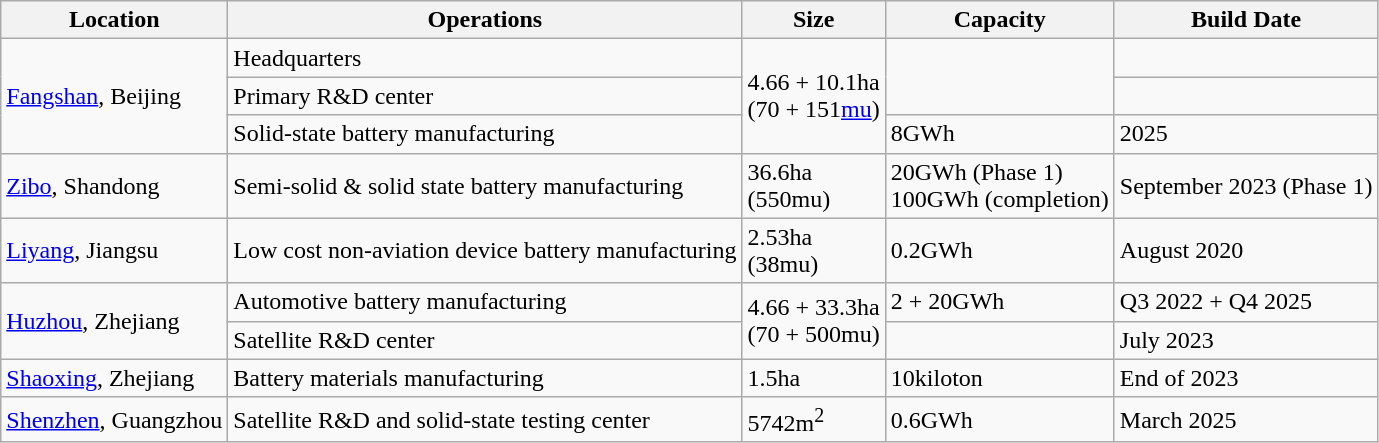<table class="wikitable">
<tr>
<th>Location</th>
<th>Operations</th>
<th>Size</th>
<th>Capacity</th>
<th>Build Date</th>
</tr>
<tr>
<td rowspan="3"><a href='#'>Fangshan</a>, Beijing</td>
<td>Headquarters</td>
<td rowspan="3">4.66 + 10.1ha<br>(70 + 151<a href='#'>mu</a>)</td>
<td rowspan="2"></td>
<td></td>
</tr>
<tr>
<td>Primary R&D center</td>
<td></td>
</tr>
<tr>
<td>Solid-state battery manufacturing</td>
<td>8GWh</td>
<td>2025</td>
</tr>
<tr>
<td><a href='#'>Zibo</a>, Shandong</td>
<td>Semi-solid & solid state battery manufacturing</td>
<td>36.6ha<br>(550mu)</td>
<td>20GWh (Phase 1)<br>100GWh (completion)</td>
<td>September 2023 (Phase 1)</td>
</tr>
<tr>
<td><a href='#'>Liyang</a>, Jiangsu</td>
<td>Low cost non-aviation device battery manufacturing</td>
<td>2.53ha<br>(38mu)</td>
<td>0.2GWh</td>
<td>August 2020</td>
</tr>
<tr>
<td rowspan="2"><a href='#'>Huzhou</a>, Zhejiang</td>
<td>Automotive battery manufacturing</td>
<td rowspan="2">4.66 + 33.3ha<br>(70 + 500mu)</td>
<td>2 + 20GWh</td>
<td>Q3 2022 + Q4 2025</td>
</tr>
<tr>
<td>Satellite R&D center</td>
<td></td>
<td>July 2023</td>
</tr>
<tr>
<td><a href='#'>Shaoxing</a>, Zhejiang</td>
<td>Battery materials manufacturing</td>
<td>1.5ha</td>
<td>10kiloton</td>
<td>End of 2023</td>
</tr>
<tr>
<td><a href='#'>Shenzhen</a>, Guangzhou</td>
<td>Satellite R&D and solid-state testing center</td>
<td>5742m<sup>2</sup></td>
<td>0.6GWh</td>
<td>March 2025</td>
</tr>
</table>
